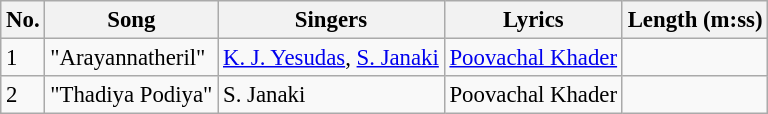<table class="wikitable" style="font-size:95%;">
<tr>
<th>No.</th>
<th>Song</th>
<th>Singers</th>
<th>Lyrics</th>
<th>Length (m:ss)</th>
</tr>
<tr>
<td>1</td>
<td>"Arayannatheril"</td>
<td><a href='#'>K. J. Yesudas</a>, <a href='#'>S. Janaki</a></td>
<td><a href='#'>Poovachal Khader</a></td>
<td></td>
</tr>
<tr>
<td>2</td>
<td>"Thadiya Podiya"</td>
<td>S. Janaki</td>
<td>Poovachal Khader</td>
<td></td>
</tr>
</table>
